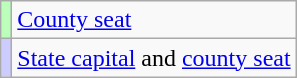<table class="wikitable sortable">
<tr>
<th scope="row"  style="background:#bfb;"></th>
<td style=><a href='#'>County seat</a></td>
</tr>
<tr>
<th scope="row"  style=" background:#ccf;"><br></th>
<td style=><a href='#'>State capital</a> and <a href='#'>county seat</a></td>
</tr>
</table>
